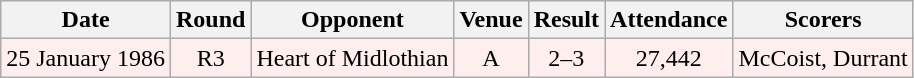<table class="wikitable sortable" style="font-size:100%; text-align:center">
<tr>
<th>Date</th>
<th>Round</th>
<th>Opponent</th>
<th>Venue</th>
<th>Result</th>
<th>Attendance</th>
<th>Scorers</th>
</tr>
<tr bgcolor = "#FFEEEE">
<td>25 January 1986</td>
<td>R3</td>
<td>Heart of Midlothian</td>
<td>A</td>
<td>2–3</td>
<td>27,442</td>
<td>McCoist, Durrant</td>
</tr>
</table>
